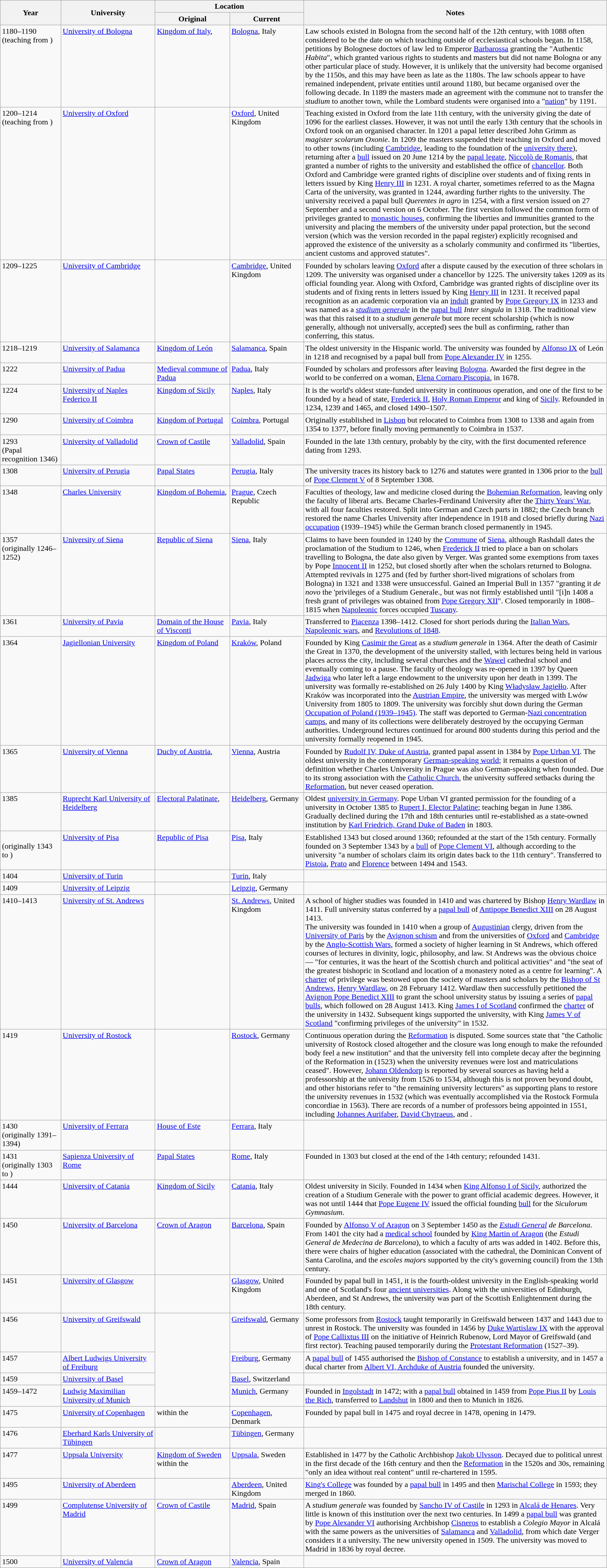<table class="wikitable sortable">
<tr>
<th width="10%" rowspan=2>Year</th>
<th rowspan=2>University</th>
<th colspan=2>Location</th>
<th width="50%" rowspan=2>Notes</th>
</tr>
<tr>
<th>Original</th>
<th>Current</th>
</tr>
<tr valign="top">
<td>1180–1190<br>(teaching from )</td>
<td><a href='#'>University of Bologna</a></td>
<td> <a href='#'>Kingdom of Italy</a>,<br></td>
<td> <a href='#'>Bologna</a>, Italy</td>
<td>Law schools existed in Bologna from the second half of the 12th century, with 1088 often considered to be the date on which teaching outside of ecclesiastical schools began. In 1158, petitions by Bolognese doctors of law led to Emperor <a href='#'>Barbarossa</a> granting the "Authentic <em>Habita</em>", which granted various rights to students and masters but did not name Bologna or any other particular place of study. However, it is unlikely that the university had become organised by the 1150s, and this may have been as late as the 1180s. The law schools appear to have remained independent, private entities until around 1180, but became organised over the following decade. In 1189 the masters made an agreement with the commune not to transfer the <em>studium</em> to another town, while the Lombard students were organised into a "<a href='#'>nation</a>" by 1191.</td>
</tr>
<tr valign="top">
<td>1200–1214<br>(teaching from )</td>
<td><a href='#'>University of Oxford</a></td>
<td></td>
<td> <a href='#'>Oxford</a>, United Kingdom</td>
<td>Teaching existed in Oxford from the late 11th century, with the university giving the date of 1096 for the earliest classes. However, it was not until the early 13th century that the schools in Oxford took on an organised character. In 1201 a papal letter described John Grimm as <em>magister scolarum Oxonie</em>. In 1209 the masters suspended their teaching in Oxford and moved to other towns (including <a href='#'>Cambridge</a>, leading to the foundation of the <a href='#'>university there</a>), returning after a <a href='#'>bull</a> issued on 20 June 1214 by the <a href='#'>papal legate</a>, <a href='#'>Niccolò de Romanis</a>, that granted a number of rights to the university and established the office of <a href='#'>chancellor</a>. Both Oxford and Cambridge were granted rights of discipline over students and of fixing rents in letters issued by King <a href='#'>Henry III</a> in 1231. A royal charter, sometimes referred to as the Magna Carta of the university, was granted in 1244, awarding further rights to the university. The university received a papal bull <em>Querentes in agro</em> in 1254, with a first version issued on 27 September and a second version on 6 October. The first version followed the common form of privileges granted to <a href='#'>monastic houses</a>, confirming the liberties and immunities granted to the university and placing the members of the university under papal protection, but the second version (which was the version recorded in the papal register) explicitly recognised and approved the existence of the university as a scholarly community and confirmed its "liberties, ancient customs and approved statutes".</td>
</tr>
<tr valign="top">
<td>1209–1225</td>
<td><a href='#'>University of Cambridge</a></td>
<td></td>
<td> <a href='#'>Cambridge</a>, United Kingdom</td>
<td>Founded by scholars leaving <a href='#'>Oxford</a> after a dispute caused by the execution of three scholars in 1209. The university was organised under a chancellor by 1225. The university takes 1209 as its official founding year. Along with Oxford, Cambridge was granted rights of discipline over its students and of fixing rents in letters issued by King <a href='#'>Henry III</a> in 1231. It received papal recognition as an academic corporation via an <a href='#'>indult</a> granted by <a href='#'>Pope Gregory IX</a> in 1233 and  was named as a <em><a href='#'>studium generale</a></em> in the <a href='#'>papal bull</a> <em>Inter singula</em> in 1318. The traditional view was that this raised it to a <em>studium generale</em> but more recent scholarship (which is now generally, although not universally, accepted) sees the bull as confirming, rather than conferring, this status.</td>
</tr>
<tr valign="top">
<td>1218–1219</td>
<td><a href='#'>University of Salamanca</a></td>
<td> <a href='#'>Kingdom of León</a></td>
<td> <a href='#'>Salamanca</a>, Spain</td>
<td>The oldest university in the Hispanic world. The university was founded by <a href='#'>Alfonso IX</a> of León in 1218 and recognised by a  papal bull from <a href='#'>Pope Alexander IV</a> in 1255.</td>
</tr>
<tr valign="top">
<td>1222</td>
<td><a href='#'>University of Padua</a></td>
<td> <a href='#'>Medieval commune of Padua</a></td>
<td> <a href='#'>Padua</a>, Italy</td>
<td>Founded by scholars and professors after leaving <a href='#'>Bologna</a>. Awarded the first degree in the world to be conferred on a woman, <a href='#'>Elena Cornaro Piscopia</a>, in 1678.</td>
</tr>
<tr valign="top">
<td>1224</td>
<td><a href='#'>University of Naples Federico II</a></td>
<td> <a href='#'>Kingdom of Sicily</a></td>
<td> <a href='#'>Naples</a>, Italy</td>
<td>It is the world's oldest state-funded university in continuous operation, and one of the first to be founded by a head of state, <a href='#'>Frederick II</a>, <a href='#'>Holy Roman Emperor</a> and king of <a href='#'>Sicily</a>. Refounded in 1234, 1239 and 1465, and closed 1490–1507.</td>
</tr>
<tr valign="top">
<td>1290</td>
<td><a href='#'>University of Coimbra</a></td>
<td> <a href='#'>Kingdom of Portugal</a><br></td>
<td> <a href='#'>Coimbra</a>, Portugal</td>
<td>Originally established in <a href='#'>Lisbon</a> but relocated to Coimbra from 1308 to 1338 and again from 1354 to 1377, before finally moving permanently to Coimbra in 1537.</td>
</tr>
<tr valign="top">
<td>1293 <br>(Papal recognition 1346)</td>
<td><a href='#'>University of Valladolid</a></td>
<td> <a href='#'>Crown of Castile</a></td>
<td> <a href='#'>Valladolid</a>, Spain</td>
<td>Founded in the late 13th century, probably by the city, with the first documented reference dating from 1293.</td>
</tr>
<tr valign="top">
<td>1308</td>
<td><a href='#'>University of Perugia</a></td>
<td> <a href='#'>Papal States</a></td>
<td> <a href='#'>Perugia</a>, Italy</td>
<td>The university traces its history back to 1276 and statutes were granted in 1306 prior to the <a href='#'>bull</a> of <a href='#'>Pope Clement V</a> of 8 September 1308.</td>
</tr>
<tr valign="top">
<td>1348</td>
<td><a href='#'>Charles University</a></td>
<td> <a href='#'>Kingdom of Bohemia</a>,<br></td>
<td> <a href='#'>Prague</a>, Czech Republic</td>
<td>Faculties of theology, law and medicine closed during the <a href='#'>Bohemian Reformation</a>, leaving only the faculty of liberal arts. Became Charles-Ferdinand University after the <a href='#'>Thirty Years' War</a>, with all four faculties restored. Split into German and Czech parts in 1882; the Czech branch restored the name Charles University after independence in 1918 and closed briefly during <a href='#'>Nazi occupation</a> (1939–1945) while the German branch closed permanently in 1945.</td>
</tr>
<tr valign="top">
<td>1357<br>(originally 1246–1252)</td>
<td><a href='#'>University of Siena</a></td>
<td> <a href='#'>Republic of Siena</a></td>
<td> <a href='#'>Siena</a>, Italy</td>
<td>Claims to have been founded in 1240 by the <a href='#'>Commune</a> of <a href='#'>Siena</a>, although Rashdall dates the proclamation of the Studium to 1246, when <a href='#'>Frederick II</a> tried to place a ban on scholars travelling to Bologna, the date also given by Verger. Was granted some exemptions from taxes by Pope <a href='#'>Innocent II</a> in 1252, but closed shortly after when the scholars returned to Bologna. Attempted revivals in 1275 and (fed by further short-lived migrations of scholars from Bologna) in 1321 and 1338 were unsuccessful. Gained an Imperial Bull in 1357 "granting it <em>de novo</em> the 'privileges of a Studium Generale., but was not firmly established until "[i]n 1408 a fresh grant of privileges was obtained from <a href='#'>Pope Gregory XII</a>". Closed temporarily in 1808–1815 when <a href='#'>Napoleonic</a> forces occupied <a href='#'>Tuscany</a>.</td>
</tr>
<tr valign="top">
<td>1361</td>
<td><a href='#'>University of Pavia</a></td>
<td> <a href='#'>Domain of the House of Visconti</a></td>
<td> <a href='#'>Pavia</a>, Italy</td>
<td>Transferred to <a href='#'>Piacenza</a> 1398–1412. Closed for short periods during the <a href='#'>Italian Wars</a>, <a href='#'>Napoleonic wars</a>, and <a href='#'>Revolutions of 1848</a>.</td>
</tr>
<tr valign="top">
<td>1364</td>
<td><a href='#'>Jagiellonian University</a></td>
<td> <a href='#'>Kingdom of Poland</a></td>
<td> <a href='#'>Kraków</a>, Poland</td>
<td>Founded by King <a href='#'>Casimir the Great</a> as a <em>studium generale</em> in 1364. After the death of Casimir the Great in 1370, the development of the university stalled, with lectures being held in various places across the city, including several churches and the <a href='#'>Wawel</a> cathedral school and eventually coming to a pause. The faculty of theology was re-opened in 1397 by Queen <a href='#'>Jadwiga</a> who later left a large endowment to the university upon her death in 1399. The university was formally re-established on 26 July 1400 by King <a href='#'>Władysław Jagiełło</a>. After Kraków was incorporated into the <a href='#'>Austrian Empire</a>, the university was merged with Lwów University from 1805 to 1809. The university was forcibly shut down during the German <a href='#'>Occupation of Poland (1939–1945)</a>. The staff was deported to German-<a href='#'>Nazi concentration camps</a>, and many of its collections were deliberately destroyed by the occupying German authorities. Underground lectures continued for around 800 students during this period and the university formally reopened in 1945.</td>
</tr>
<tr valign="top">
<td>1365</td>
<td><a href='#'>University of Vienna</a></td>
<td> <a href='#'>Duchy of Austria</a>, <br> </td>
<td> <a href='#'>Vienna</a>, Austria</td>
<td>Founded by <a href='#'>Rudolf IV, Duke of Austria</a>, granted papal assent in 1384 by <a href='#'>Pope Urban VI</a>. The oldest university in the contemporary <a href='#'>German-speaking world</a>; it remains a question of definition whether Charles University in Prague was also German-speaking when founded. Due to its strong association with the <a href='#'>Catholic Church</a>, the university suffered setbacks during the <a href='#'>Reformation</a>, but never ceased operation.</td>
</tr>
<tr valign="top">
<td>1385</td>
<td><a href='#'>Ruprecht Karl University of Heidelberg</a></td>
<td> <a href='#'>Electoral Palatinate</a>, <br> </td>
<td> <a href='#'>Heidelberg</a>, Germany</td>
<td>Oldest <a href='#'>university in Germany</a>. Pope Urban VI granted permission for the founding of a university in October 1385 to <a href='#'>Rupert I, Elector Palatine</a>; teaching began in June 1386. Gradually declined during the 17th and 18th centuries until re-established as a state-owned institution by <a href='#'>Karl Friedrich, Grand Duke of Baden</a> in 1803.</td>
</tr>
<tr valign="top">
<td><br>(originally 1343 to )</td>
<td><a href='#'>University of Pisa</a></td>
<td> <a href='#'>Republic of Pisa</a></td>
<td> <a href='#'>Pisa</a>, Italy</td>
<td>Established 1343 but closed around 1360; refounded at the start of the 15th century. Formally founded on 3 September 1343 by a <a href='#'>bull</a> of <a href='#'>Pope Clement VI</a>, although according to the university "a number of scholars claim its origin dates back to the 11th century". Transferred to <a href='#'>Pistoia</a>, <a href='#'>Prato</a> and <a href='#'>Florence</a> between 1494 and 1543.</td>
</tr>
<tr valign="top">
<td>1404</td>
<td><a href='#'>University of Turin</a></td>
<td></td>
<td> <a href='#'>Turin</a>, Italy</td>
<td></td>
</tr>
<tr valign="top">
<td>1409</td>
<td><a href='#'>University of Leipzig</a></td>
<td></td>
<td> <a href='#'>Leipzig</a>, Germany</td>
<td></td>
</tr>
<tr valign="top">
<td>1410–1413</td>
<td><a href='#'>University of St. Andrews</a></td>
<td></td>
<td> <a href='#'>St. Andrews</a>, United Kingdom</td>
<td>A school of higher studies was founded in 1410 and was chartered by Bishop <a href='#'>Henry Wardlaw</a> in 1411. Full university status conferred by a <a href='#'>papal bull</a> of <a href='#'>Antipope Benedict XIII</a> on 28 August 1413.<br>The university was founded in 1410 when a group of <a href='#'>Augustinian</a> clergy, driven from the <a href='#'>University of Paris</a> by the <a href='#'>Avignon schism</a> and from the universities of <a href='#'>Oxford</a> and <a href='#'>Cambridge</a> by the <a href='#'>Anglo-Scottish Wars</a>, formed a society of higher learning in St Andrews, which offered courses of lectures in divinity, logic, philosophy, and law.  St Andrews was the obvious choice — "for centuries, it was the heart of the Scottish church and political activities" and "the seat of the greatest bishopric in Scotland and location of a monastery noted as a centre for learning".  A <a href='#'>charter</a> of privilege was bestowed upon the society of masters and scholars by the <a href='#'>Bishop of St Andrews</a>, <a href='#'>Henry Wardlaw</a>, on 28 February 1412. Wardlaw then successfully petitioned the <a href='#'>Avignon Pope Benedict XIII</a> to grant the school university status by issuing a series of <a href='#'>papal bulls</a>, which followed on 28 August 1413. King <a href='#'>James I of Scotland</a> confirmed the <a href='#'>charter</a> of the university in 1432. Subsequent kings supported the university, with King <a href='#'>James V of Scotland</a> "confirming privileges of the university" in 1532.</td>
</tr>
<tr valign="top">
<td>1419</td>
<td><a href='#'>University of Rostock</a></td>
<td></td>
<td> <a href='#'>Rostock</a>, Germany</td>
<td>Continuous operation during the <a href='#'>Reformation</a> is disputed. Some sources state that "the Catholic university of Rostock closed altogether and the closure was long enough to make the refounded body feel a new institution" and that the university fell into complete decay after the beginning of the Reformation in (1523) when the university revenues were lost and matriculations ceased". However, <a href='#'>Johann Oldendorp</a> is reported by several sources as having held a professorship at the university from 1526 to 1534, although this is not proven beyond doubt, and other historians refer to "the remaining university lecturers" as supporting plans to restore the university revenues in 1532 (which was eventually accomplished via the Rostock Formula concordiae in 1563). There are records of a number of professors being appointed in 1551, including <a href='#'>Johannes Aurifaber</a>, <a href='#'>David Chytraeus</a>, and .</td>
</tr>
<tr valign="top">
<td>1430<br>(originally 1391–1394)</td>
<td><a href='#'>University of Ferrara</a></td>
<td> <a href='#'>House of Este</a></td>
<td> <a href='#'>Ferrara</a>, Italy</td>
<td></td>
</tr>
<tr valign="top">
<td>1431<br>(originally 1303 to )</td>
<td><a href='#'>Sapienza University of Rome</a></td>
<td> <a href='#'>Papal States</a></td>
<td> <a href='#'>Rome</a>, Italy</td>
<td>Founded in 1303 but closed at the end of the 14th century; refounded 1431.</td>
</tr>
<tr valign="top">
<td>1444</td>
<td><a href='#'>University of Catania</a></td>
<td> <a href='#'>Kingdom of Sicily</a></td>
<td> <a href='#'>Catania</a>, Italy</td>
<td>Oldest university in Sicily. Founded in 1434 when <a href='#'>King Alfonso I of Sicily</a>, authorized the creation of a Studium Generale with the power to grant official academic degrees. However, it was not until 1444 that <a href='#'>Pope Eugene IV</a> issued the official founding <a href='#'>bull</a> for the <em>Siculorum Gymnasium</em>.</td>
</tr>
<tr valign="top">
<td>1450</td>
<td><a href='#'>University of Barcelona</a></td>
<td> <a href='#'>Crown of Aragon</a></td>
<td> <a href='#'>Barcelona</a>, Spain</td>
<td>Founded by <a href='#'>Alfonso V of Aragon</a> on 3 September 1450 as  the <em><a href='#'>Estudi General</a> de Barcelona</em>. From 1401 the city had a <a href='#'>medical school</a> founded by <a href='#'>King Martin of Aragon</a> (the <em>Estudi General de Medecina de Barcelona</em>), to which a faculty of arts was added in 1402. Before this, there were chairs of higher education (associated with the cathedral, the Dominican Convent of Santa Carolina, and the <em>escoles majors</em> supported by the city's governing council) from the 13th century.</td>
</tr>
<tr valign="top">
<td>1451</td>
<td><a href='#'>University of Glasgow</a></td>
<td></td>
<td> <a href='#'>Glasgow</a>, United Kingdom</td>
<td>Founded by papal bull in 1451, it is the fourth-oldest university in the English-speaking world and one of Scotland's four <a href='#'>ancient universities</a>. Along with the universities of Edinburgh, Aberdeen, and St Andrews, the university was part of the Scottish Enlightenment during the 18th century.</td>
</tr>
<tr valign="top">
<td>1456</td>
<td><a href='#'>University of Greifswald</a></td>
<td rowspan="4"></td>
<td> <a href='#'>Greifswald</a>, Germany</td>
<td>Some professors from <a href='#'>Rostock</a> taught temporarily in Greifswald between 1437 and 1443 due to unrest in Rostock. The university was founded in 1456 by <a href='#'>Duke Wartislaw IX</a> with the approval of <a href='#'>Pope Callixtus III</a> on the initiative of  Heinrich Rubenow, Lord Mayor of Greifswald (and first rector). Teaching paused temporarily during the <a href='#'>Protestant Reformation</a> (1527–39).</td>
</tr>
<tr valign="top">
<td>1457</td>
<td><a href='#'>Albert Ludwigs University of Freiburg</a></td>
<td> <a href='#'>Freiburg</a>, Germany</td>
<td>A <a href='#'>papal bull</a> of 1455 authorised the <a href='#'>Bishop of Constance</a> to establish a university, and in 1457 a ducal charter from <a href='#'>Albert VI, Archduke of Austria</a> founded the university.</td>
</tr>
<tr valign="top">
<td>1459</td>
<td><a href='#'>University of Basel</a></td>
<td> <a href='#'>Basel</a>, Switzerland</td>
<td></td>
</tr>
<tr valign="top">
<td>1459–1472</td>
<td><a href='#'>Ludwig Maximilian University of Munich</a></td>
<td> <a href='#'>Munich</a>, Germany</td>
<td>Founded in <a href='#'>Ingolstadt</a> in 1472; with a <a href='#'>papal bull</a> obtained in 1459 from <a href='#'>Pope Pius II</a> by <a href='#'>Louis the Rich</a>, transferred to <a href='#'>Landshut</a> in 1800 and then to Munich in 1826.</td>
</tr>
<tr valign="top">
<td>1475</td>
<td><a href='#'>University of Copenhagen</a></td>
<td> within the <br> </td>
<td> <a href='#'>Copenhagen</a>, Denmark</td>
<td>Founded by papal bull in 1475 and royal decree in 1478, opening in 1479.</td>
</tr>
<tr valign="top">
<td>1476</td>
<td><a href='#'>Eberhard Karls University of Tübingen</a></td>
<td></td>
<td> <a href='#'>Tübingen</a>, Germany</td>
<td></td>
</tr>
<tr valign="top">
<td>1477</td>
<td><a href='#'>Uppsala University</a></td>
<td> <a href='#'>Kingdom of Sweden</a> within the <br> </td>
<td> <a href='#'>Uppsala</a>, Sweden</td>
<td>Established in 1477 by the Catholic Archbishop <a href='#'>Jakob Ulvsson</a>. Decayed due to political unrest in the first decade of the 16th century and then the <a href='#'>Reformation</a> in the 1520s and 30s, remaining "only an idea without real content" until re-chartered in 1595.</td>
</tr>
<tr valign="top">
<td>1495</td>
<td><a href='#'>University of Aberdeen</a></td>
<td></td>
<td> <a href='#'>Aberdeen</a>, United Kingdom</td>
<td><a href='#'>King's College</a> was founded by a <a href='#'>papal bull</a> in 1495 and then <a href='#'>Marischal College</a> in 1593; they merged in 1860.</td>
</tr>
<tr valign="top">
<td>1499</td>
<td><a href='#'>Complutense University of Madrid</a></td>
<td> <a href='#'>Crown of Castile</a></td>
<td> <a href='#'>Madrid</a>, Spain</td>
<td>A <em>studium generale</em> was founded by <a href='#'>Sancho IV of Castile</a> in 1293 in <a href='#'>Alcalá de Henares</a>. Very little is known of this institution over the next two centuries. In 1499 a <a href='#'>papal bull</a> was granted by <a href='#'>Pope Alexander VI</a> authorising Archbishop <a href='#'>Cisneros</a> to establish a <em>Colegio Mayor</em> in Alcalá with the same powers as the universities of <a href='#'>Salamanca</a> and <a href='#'>Valladolid</a>, from which date Verger considers it a university. The new university opened in 1509.  The university was moved to Madrid in 1836 by royal decree.</td>
</tr>
<tr valign="top">
<td>1500</td>
<td><a href='#'>University of Valencia</a></td>
<td> <a href='#'>Crown of Aragon</a></td>
<td> <a href='#'>Valencia</a>, Spain</td>
<td></td>
</tr>
</table>
